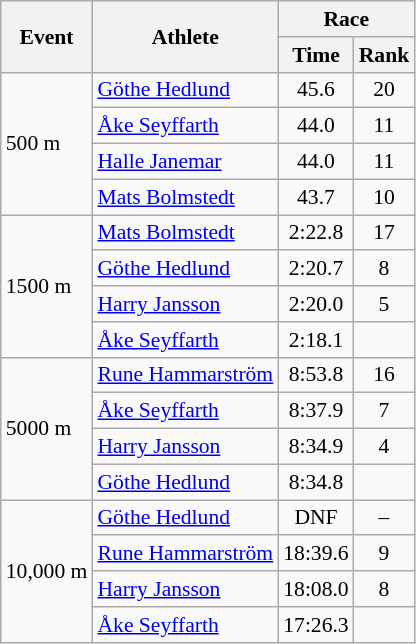<table class="wikitable" border="1" style="font-size:90%">
<tr>
<th rowspan=2>Event</th>
<th rowspan=2>Athlete</th>
<th colspan=2>Race</th>
</tr>
<tr>
<th>Time</th>
<th>Rank</th>
</tr>
<tr>
<td rowspan=4>500 m</td>
<td><a href='#'>Göthe Hedlund</a></td>
<td align=center>45.6</td>
<td align=center>20</td>
</tr>
<tr>
<td><a href='#'>Åke Seyffarth</a></td>
<td align=center>44.0</td>
<td align=center>11</td>
</tr>
<tr>
<td><a href='#'>Halle Janemar</a></td>
<td align=center>44.0</td>
<td align=center>11</td>
</tr>
<tr>
<td><a href='#'>Mats Bolmstedt</a></td>
<td align=center>43.7</td>
<td align=center>10</td>
</tr>
<tr>
<td rowspan=4>1500 m</td>
<td><a href='#'>Mats Bolmstedt</a></td>
<td align=center>2:22.8</td>
<td align=center>17</td>
</tr>
<tr>
<td><a href='#'>Göthe Hedlund</a></td>
<td align=center>2:20.7</td>
<td align=center>8</td>
</tr>
<tr>
<td><a href='#'>Harry Jansson</a></td>
<td align=center>2:20.0</td>
<td align=center>5</td>
</tr>
<tr>
<td><a href='#'>Åke Seyffarth</a></td>
<td align=center>2:18.1</td>
<td align=center></td>
</tr>
<tr>
<td rowspan=4>5000 m</td>
<td><a href='#'>Rune Hammarström</a></td>
<td align=center>8:53.8</td>
<td align=center>16</td>
</tr>
<tr>
<td><a href='#'>Åke Seyffarth</a></td>
<td align=center>8:37.9</td>
<td align=center>7</td>
</tr>
<tr>
<td><a href='#'>Harry Jansson</a></td>
<td align=center>8:34.9</td>
<td align=center>4</td>
</tr>
<tr>
<td><a href='#'>Göthe Hedlund</a></td>
<td align=center>8:34.8</td>
<td align=center></td>
</tr>
<tr>
<td rowspan=4>10,000 m</td>
<td><a href='#'>Göthe Hedlund</a></td>
<td align=center>DNF</td>
<td align=center>–</td>
</tr>
<tr>
<td><a href='#'>Rune Hammarström</a></td>
<td align=center>18:39.6</td>
<td align=center>9</td>
</tr>
<tr>
<td><a href='#'>Harry Jansson</a></td>
<td align=center>18:08.0</td>
<td align=center>8</td>
</tr>
<tr>
<td><a href='#'>Åke Seyffarth</a></td>
<td align=center>17:26.3</td>
<td align=center></td>
</tr>
</table>
